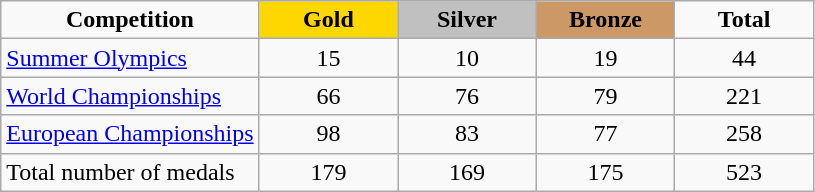<table class="wikitable" style="text-align:center">
<tr>
<td><strong>Competition</strong></td>
<td width=85 align=center bgcolor=gold><strong>Gold</strong></td>
<td width=85 align=center bgcolor=silver><strong>Silver</strong></td>
<td width=85 align=center bgcolor=cc9966><strong>Bronze</strong></td>
<td width=85 align=center><strong>Total</strong></td>
</tr>
<tr>
<td align=left><a href='#'>Summer Olympics</a></td>
<td>15</td>
<td>10</td>
<td>19</td>
<td>44</td>
</tr>
<tr>
<td align=left><a href='#'>World Championships</a></td>
<td>66</td>
<td>76</td>
<td>79</td>
<td>221</td>
</tr>
<tr>
<td align=left><a href='#'>European Championships</a></td>
<td>98</td>
<td>83</td>
<td>77</td>
<td>258</td>
</tr>
<tr>
<td align=left>Total number of medals</td>
<td>179</td>
<td>169</td>
<td>175</td>
<td>523</td>
</tr>
</table>
